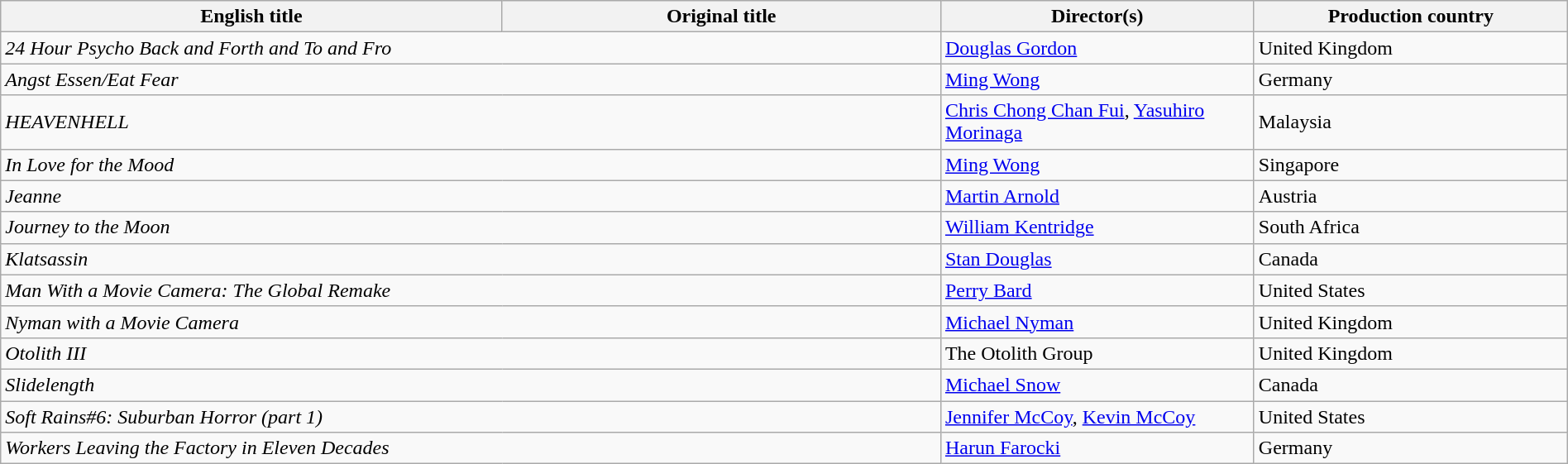<table class="sortable wikitable" width="100%">
<tr>
<th scope="col" width="32%">English title</th>
<th scope="col" width="28%">Original title</th>
<th scope="col" width="20%">Director(s)</th>
<th scope="col" width="20%">Production country</th>
</tr>
<tr>
<td colspan=2><em>24 Hour Psycho Back and Forth and To and Fro</em></td>
<td><a href='#'>Douglas Gordon</a></td>
<td>United Kingdom</td>
</tr>
<tr>
<td colspan=2><em>Angst Essen/Eat Fear</em></td>
<td><a href='#'>Ming Wong</a></td>
<td>Germany</td>
</tr>
<tr>
<td colspan=2><em>HEAVENHELL</em></td>
<td><a href='#'>Chris Chong Chan Fui</a>, <a href='#'>Yasuhiro Morinaga</a></td>
<td>Malaysia</td>
</tr>
<tr>
<td colspan=2><em>In Love for the Mood</em></td>
<td><a href='#'>Ming Wong</a></td>
<td>Singapore</td>
</tr>
<tr>
<td colspan=2><em>Jeanne</em></td>
<td><a href='#'>Martin Arnold</a></td>
<td>Austria</td>
</tr>
<tr>
<td colspan=2><em>Journey to the Moon</em></td>
<td><a href='#'>William Kentridge</a></td>
<td>South Africa</td>
</tr>
<tr>
<td colspan=2><em>Klatsassin</em></td>
<td><a href='#'>Stan Douglas</a></td>
<td>Canada</td>
</tr>
<tr>
<td colspan=2><em>Man With a Movie Camera: The Global Remake</em></td>
<td><a href='#'>Perry Bard</a></td>
<td>United States</td>
</tr>
<tr>
<td colspan=2><em>Nyman with a Movie Camera</em></td>
<td><a href='#'>Michael Nyman</a></td>
<td>United Kingdom</td>
</tr>
<tr>
<td colspan=2><em>Otolith III</em></td>
<td>The Otolith Group</td>
<td>United Kingdom</td>
</tr>
<tr>
<td colspan=2><em>Slidelength</em></td>
<td><a href='#'>Michael Snow</a></td>
<td>Canada</td>
</tr>
<tr>
<td colspan=2><em>Soft Rains#6: Suburban Horror (part 1)</em></td>
<td><a href='#'>Jennifer McCoy</a>, <a href='#'>Kevin McCoy</a></td>
<td>United States</td>
</tr>
<tr>
<td colspan=2><em>Workers Leaving the Factory in Eleven Decades</em></td>
<td><a href='#'>Harun Farocki</a></td>
<td>Germany</td>
</tr>
</table>
